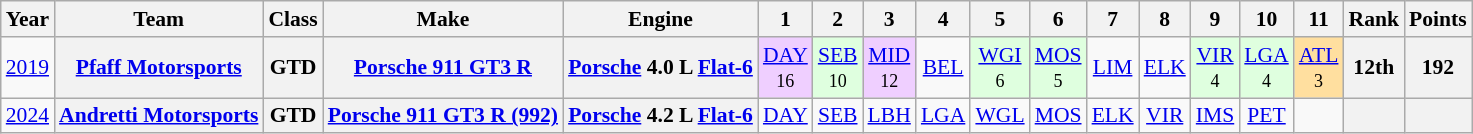<table class="wikitable" style="text-align:center; font-size:90%">
<tr>
<th>Year</th>
<th>Team</th>
<th>Class</th>
<th>Make</th>
<th>Engine</th>
<th>1</th>
<th>2</th>
<th>3</th>
<th>4</th>
<th>5</th>
<th>6</th>
<th>7</th>
<th>8</th>
<th>9</th>
<th>10</th>
<th>11</th>
<th>Rank</th>
<th>Points</th>
</tr>
<tr>
<td><a href='#'>2019</a></td>
<th><a href='#'>Pfaff Motorsports</a></th>
<th>GTD</th>
<th><a href='#'>Porsche 911 GT3 R</a></th>
<th><a href='#'>Porsche</a> 4.0 L <a href='#'>Flat-6</a></th>
<td style="background:#EFCFFF;"><a href='#'>DAY</a><br><small>16</small></td>
<td style="background:#DFFFDF;"><a href='#'>SEB</a><br><small>10</small></td>
<td style="background:#EFCFFF;"><a href='#'>MID</a><br><small>12</small></td>
<td><a href='#'>BEL</a></td>
<td style="background:#DFFFDF;"><a href='#'>WGI</a><br><small>6</small></td>
<td style="background:#DFFFDF;"><a href='#'>MOS</a><br><small>5</small></td>
<td><a href='#'>LIM</a><br><small></small></td>
<td><a href='#'>ELK</a></td>
<td style="background:#DFFFDF;"><a href='#'>VIR</a><br><small>4</small></td>
<td style="background:#DFFFDF;"><a href='#'>LGA</a><br><small>4</small></td>
<td style="background:#FFDF9F;"><a href='#'>ATL</a><br><small>3</small></td>
<th><strong>12th</strong></th>
<th><strong>192</strong></th>
</tr>
<tr>
<td><a href='#'>2024</a></td>
<th><a href='#'>Andretti Motorsports</a></th>
<th>GTD</th>
<th><a href='#'>Porsche 911 GT3 R (992)</a></th>
<th><a href='#'>Porsche</a> 4.2 L <a href='#'>Flat-6</a></th>
<td><a href='#'>DAY</a></td>
<td><a href='#'>SEB</a></td>
<td><a href='#'>LBH</a></td>
<td><a href='#'>LGA</a></td>
<td><a href='#'>WGL</a></td>
<td><a href='#'>MOS</a></td>
<td><a href='#'>ELK</a></td>
<td><a href='#'>VIR</a></td>
<td><a href='#'>IMS</a></td>
<td><a href='#'>PET</a></td>
<td></td>
<th></th>
<th></th>
</tr>
</table>
